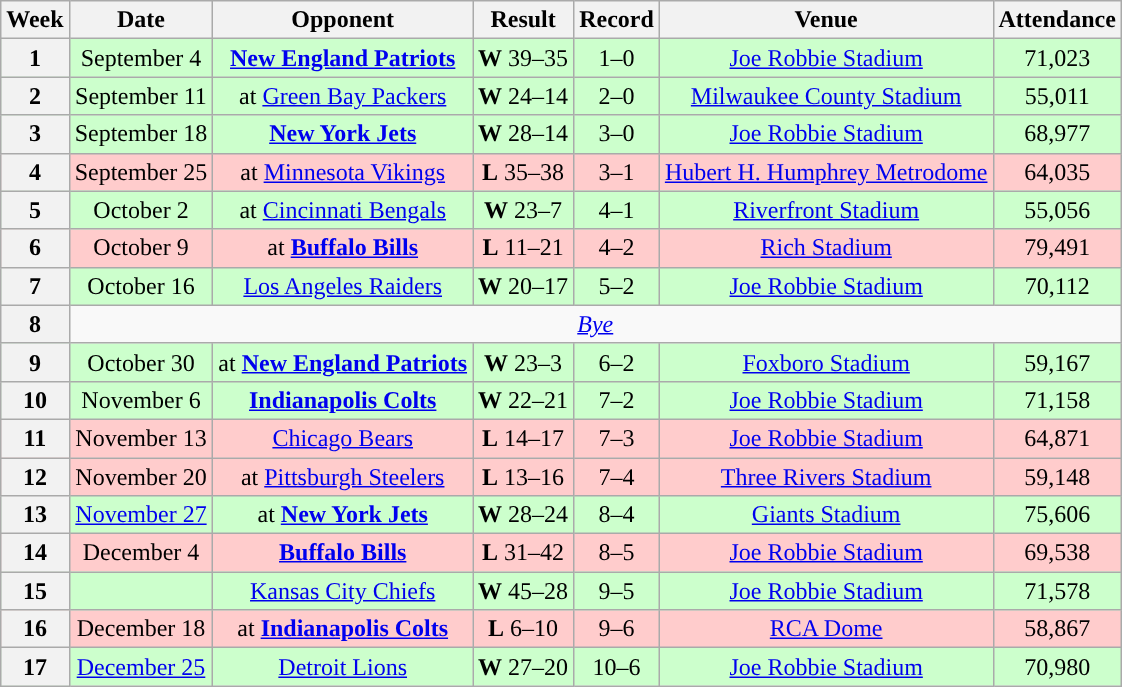<table class="wikitable" style="text-align:center">
<tr>
<th>Week</th>
<th>Date</th>
<th>Opponent</th>
<th>Result</th>
<th>Record</th>
<th>Venue</th>
<th>Attendance</th>
</tr>
<tr style="background:#cfc">
<th>1</th>
<td>September 4</td>
<td><strong><a href='#'>New England Patriots</a></strong></td>
<td><strong>W</strong> 39–35</td>
<td>1–0</td>
<td><a href='#'>Joe Robbie Stadium</a></td>
<td>71,023</td>
</tr>
<tr style="background:#cfc">
<th>2</th>
<td>September 11</td>
<td>at <a href='#'>Green Bay Packers</a></td>
<td><strong>W</strong> 24–14</td>
<td>2–0</td>
<td><a href='#'>Milwaukee County Stadium</a></td>
<td>55,011</td>
</tr>
<tr style="background:#cfc">
<th>3</th>
<td>September 18</td>
<td><strong><a href='#'>New York Jets</a></strong></td>
<td><strong>W</strong> 28–14</td>
<td>3–0</td>
<td><a href='#'>Joe Robbie Stadium</a></td>
<td>68,977</td>
</tr>
<tr style="background:#fcc">
<th>4</th>
<td>September 25</td>
<td>at <a href='#'>Minnesota Vikings</a></td>
<td><strong>L</strong> 35–38</td>
<td>3–1</td>
<td><a href='#'>Hubert H. Humphrey Metrodome</a></td>
<td>64,035</td>
</tr>
<tr style="background:#cfc">
<th>5</th>
<td>October 2</td>
<td>at <a href='#'>Cincinnati Bengals</a></td>
<td><strong>W</strong> 23–7</td>
<td>4–1</td>
<td><a href='#'>Riverfront Stadium</a></td>
<td>55,056</td>
</tr>
<tr style="background:#fcc">
<th>6</th>
<td>October 9</td>
<td>at <strong><a href='#'>Buffalo Bills</a></strong></td>
<td><strong>L</strong> 11–21</td>
<td>4–2</td>
<td><a href='#'>Rich Stadium</a></td>
<td>79,491</td>
</tr>
<tr style="background:#cfc">
<th>7</th>
<td>October 16</td>
<td><a href='#'>Los Angeles Raiders</a></td>
<td><strong>W</strong> 20–17 </td>
<td>5–2</td>
<td><a href='#'>Joe Robbie Stadium</a></td>
<td>70,112</td>
</tr>
<tr>
<th>8</th>
<td colspan=7><em><a href='#'>Bye</a></em></td>
</tr>
<tr style="background:#cfc">
<th>9</th>
<td>October 30</td>
<td>at <strong><a href='#'>New England Patriots</a></strong></td>
<td><strong>W</strong> 23–3</td>
<td>6–2</td>
<td><a href='#'>Foxboro Stadium</a></td>
<td>59,167</td>
</tr>
<tr style="background:#cfc">
<th>10</th>
<td>November 6</td>
<td><strong><a href='#'>Indianapolis Colts</a></strong></td>
<td><strong>W</strong> 22–21</td>
<td>7–2</td>
<td><a href='#'>Joe Robbie Stadium</a></td>
<td>71,158</td>
</tr>
<tr style="background:#fcc">
<th>11</th>
<td>November 13</td>
<td><a href='#'>Chicago Bears</a></td>
<td><strong>L</strong> 14–17</td>
<td>7–3</td>
<td><a href='#'>Joe Robbie Stadium</a></td>
<td>64,871</td>
</tr>
<tr style="background:#fcc">
<th>12</th>
<td>November 20</td>
<td>at <a href='#'>Pittsburgh Steelers</a></td>
<td><strong>L</strong> 13–16 </td>
<td>7–4</td>
<td><a href='#'>Three Rivers Stadium</a></td>
<td>59,148</td>
</tr>
<tr style="background:#cfc">
<th>13</th>
<td><a href='#'>November 27</a></td>
<td>at <strong><a href='#'>New York Jets</a></strong></td>
<td><strong>W</strong> 28–24</td>
<td>8–4</td>
<td><a href='#'>Giants Stadium</a></td>
<td>75,606</td>
</tr>
<tr style="background:#fcc">
<th>14</th>
<td>December 4</td>
<td><strong><a href='#'>Buffalo Bills</a></strong></td>
<td><strong>L</strong> 31–42</td>
<td>8–5</td>
<td><a href='#'>Joe Robbie Stadium</a></td>
<td>69,538</td>
</tr>
<tr style="background:#cfc">
<th>15</th>
<td></td>
<td><a href='#'>Kansas City Chiefs</a></td>
<td><strong>W</strong> 45–28</td>
<td>9–5</td>
<td><a href='#'>Joe Robbie Stadium</a></td>
<td>71,578</td>
</tr>
<tr style="background:#fcc">
<th>16</th>
<td>December 18</td>
<td>at <strong><a href='#'>Indianapolis Colts</a></strong></td>
<td><strong>L</strong> 6–10</td>
<td>9–6</td>
<td><a href='#'>RCA Dome</a></td>
<td>58,867</td>
</tr>
<tr style="background:#cfc">
<th>17</th>
<td><a href='#'>December 25</a></td>
<td><a href='#'>Detroit Lions</a></td>
<td><strong>W</strong> 27–20</td>
<td>10–6</td>
<td><a href='#'>Joe Robbie Stadium</a></td>
<td>70,980</td>
</tr>
</table>
